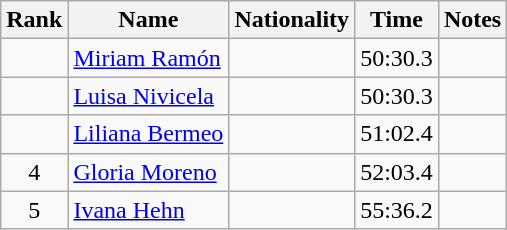<table class="wikitable sortable" style="text-align:center">
<tr>
<th>Rank</th>
<th>Name</th>
<th>Nationality</th>
<th>Time</th>
<th>Notes</th>
</tr>
<tr>
<td></td>
<td align=left><a href='#'>Miriam Ramón</a></td>
<td align=left></td>
<td>50:30.3</td>
<td></td>
</tr>
<tr>
<td></td>
<td align=left><a href='#'>Luisa Nivicela</a></td>
<td align=left></td>
<td>50:30.3</td>
<td></td>
</tr>
<tr>
<td></td>
<td align=left><a href='#'>Liliana Bermeo</a></td>
<td align=left></td>
<td>51:02.4</td>
<td></td>
</tr>
<tr>
<td>4</td>
<td align=left><a href='#'>Gloria Moreno</a></td>
<td align=left></td>
<td>52:03.4</td>
<td></td>
</tr>
<tr>
<td>5</td>
<td align=left><a href='#'>Ivana Hehn</a></td>
<td align=left></td>
<td>55:36.2</td>
<td></td>
</tr>
</table>
